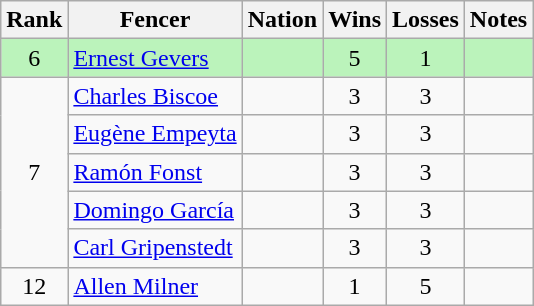<table class="wikitable sortable" style="text-align: center;">
<tr>
<th>Rank</th>
<th>Fencer</th>
<th>Nation</th>
<th>Wins</th>
<th>Losses</th>
<th>Notes</th>
</tr>
<tr bgcolor=bbf3bb>
<td>6</td>
<td align=left><a href='#'>Ernest Gevers</a></td>
<td align=left></td>
<td>5</td>
<td>1</td>
<td></td>
</tr>
<tr>
<td rowspan=5>7</td>
<td align=left><a href='#'>Charles Biscoe</a></td>
<td align=left></td>
<td>3</td>
<td>3</td>
<td></td>
</tr>
<tr>
<td align=left><a href='#'>Eugène Empeyta</a></td>
<td align=left></td>
<td>3</td>
<td>3</td>
<td></td>
</tr>
<tr>
<td align=left><a href='#'>Ramón Fonst</a></td>
<td align=left></td>
<td>3</td>
<td>3</td>
<td></td>
</tr>
<tr>
<td align=left><a href='#'>Domingo García</a></td>
<td align=left></td>
<td>3</td>
<td>3</td>
<td></td>
</tr>
<tr>
<td align=left><a href='#'>Carl Gripenstedt</a></td>
<td align=left></td>
<td>3</td>
<td>3</td>
<td></td>
</tr>
<tr>
<td>12</td>
<td align=left><a href='#'>Allen Milner</a></td>
<td align=left></td>
<td>1</td>
<td>5</td>
<td></td>
</tr>
</table>
